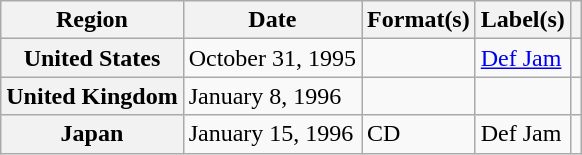<table class="wikitable plainrowheaders">
<tr>
<th scope="col">Region</th>
<th scope="col">Date</th>
<th scope="col">Format(s)</th>
<th scope="col">Label(s)</th>
<th scope="col"></th>
</tr>
<tr>
<th scope="row">United States</th>
<td>October 31, 1995</td>
<td></td>
<td><a href='#'>Def Jam</a></td>
<td></td>
</tr>
<tr>
<th scope="row">United Kingdom</th>
<td>January 8, 1996</td>
<td></td>
<td></td>
<td></td>
</tr>
<tr>
<th scope="row">Japan</th>
<td>January 15, 1996</td>
<td>CD</td>
<td>Def Jam</td>
<td></td>
</tr>
</table>
